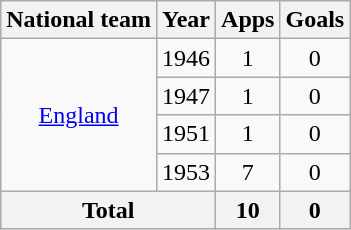<table class=wikitable style=text-align:center>
<tr>
<th>National team</th>
<th>Year</th>
<th>Apps</th>
<th>Goals</th>
</tr>
<tr>
<td rowspan=4><a href='#'>England</a></td>
<td>1946</td>
<td>1</td>
<td>0</td>
</tr>
<tr>
<td>1947</td>
<td>1</td>
<td>0</td>
</tr>
<tr>
<td>1951</td>
<td>1</td>
<td>0</td>
</tr>
<tr>
<td>1953</td>
<td>7</td>
<td>0</td>
</tr>
<tr>
<th colspan=2>Total</th>
<th>10</th>
<th>0</th>
</tr>
</table>
